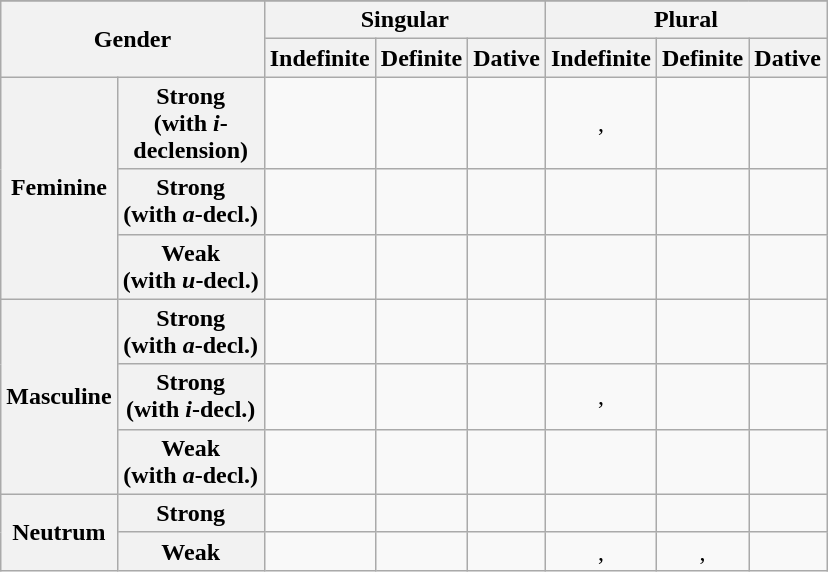<table class="wikitable" style="text-align: center;">
<tr>
</tr>
<tr>
<th scope="col" colspan="2" rowspan="2">Gender</th>
<th scope="col" colspan="3">Singular</th>
<th scope="col" colspan="3">Plural</th>
</tr>
<tr>
<th scope="col">Indefinite</th>
<th scope="col">Definite</th>
<th scope="col">Dative</th>
<th scope="col">Indefinite</th>
<th scope="col">Definite</th>
<th scope="col">Dative</th>
</tr>
<tr>
<th scope="row" rowspan="3">Feminine</th>
<th scope="row">Strong<br>(with <em>i</em>-<br>declension)</th>
<td></td>
<td></td>
<td></td>
<td>,<br></td>
<td></td>
<td></td>
</tr>
<tr>
<th scope="row">Strong<br>(with <em>a</em>-decl.)</th>
<td></td>
<td></td>
<td></td>
<td></td>
<td></td>
<td></td>
</tr>
<tr>
<th scope="row">Weak<br>(with <em>u</em>-decl.)</th>
<td></td>
<td></td>
<td></td>
<td></td>
<td></td>
<td></td>
</tr>
<tr>
<th scope="row" rowspan="3">Masculine</th>
<th scope="row">Strong<br>(with <em>a</em>-decl.)</th>
<td></td>
<td></td>
<td></td>
<td></td>
<td></td>
<td></td>
</tr>
<tr>
<th scope="row">Strong<br>(with <em>i</em>-decl.)</th>
<td></td>
<td></td>
<td></td>
<td>,<br></td>
<td></td>
<td></td>
</tr>
<tr>
<th scope="row">Weak<br>(with <em>a</em>-decl.)</th>
<td></td>
<td></td>
<td></td>
<td></td>
<td></td>
<td></td>
</tr>
<tr>
<th scope="row" rowspan="2">Neutrum</th>
<th scope="row">Strong</th>
<td></td>
<td></td>
<td></td>
<td></td>
<td></td>
<td></td>
</tr>
<tr>
<th scope="row">Weak</th>
<td></td>
<td></td>
<td></td>
<td>, </td>
<td>,<br></td>
<td></td>
</tr>
</table>
